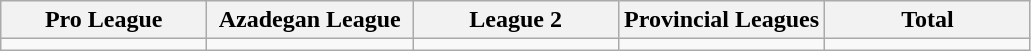<table class="wikitable">
<tr>
<th style="width:20%;">Pro League</th>
<th style="width:20%;">Azadegan League</th>
<th style="width:20%;">League 2</th>
<th style="width:20%;">Provincial Leagues</th>
<th style="width:20%;">Total</th>
</tr>
<tr>
<td></td>
<td></td>
<td></td>
<td></td>
<td></td>
</tr>
</table>
